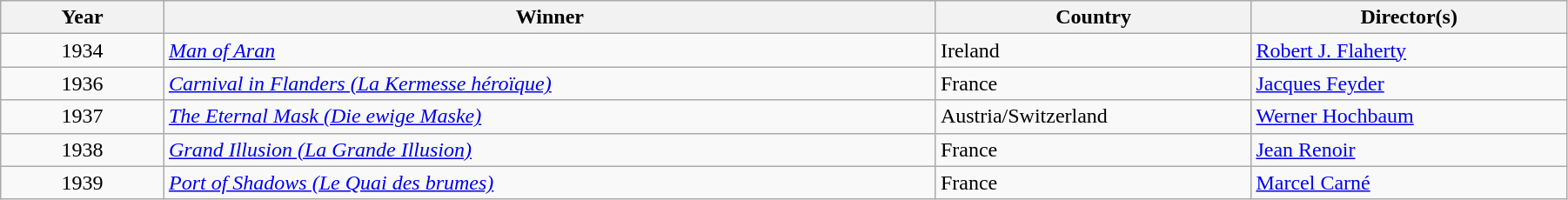<table class="wikitable" width="95%" cellpadding="5">
<tr>
<th width="100"><strong>Year</strong></th>
<th width="500"><strong>Winner</strong></th>
<th width="200"><strong>Country</strong></th>
<th width="200"><strong>Director(s)</strong></th>
</tr>
<tr>
<td style="text-align:center;">1934</td>
<td><em><a href='#'>Man of Aran</a></em></td>
<td>Ireland</td>
<td><a href='#'>Robert J. Flaherty</a></td>
</tr>
<tr>
<td style="text-align:center;">1936</td>
<td><em><a href='#'>Carnival in Flanders (La Kermesse héroïque)</a></em></td>
<td>France</td>
<td><a href='#'>Jacques Feyder</a></td>
</tr>
<tr>
<td style="text-align:center;">1937</td>
<td><em><a href='#'>The Eternal Mask (Die ewige Maske)</a></em></td>
<td>Austria/Switzerland</td>
<td><a href='#'>Werner Hochbaum</a></td>
</tr>
<tr>
<td style="text-align:center;">1938</td>
<td><em><a href='#'>Grand Illusion (La Grande Illusion)</a></em></td>
<td>France</td>
<td><a href='#'>Jean Renoir</a></td>
</tr>
<tr>
<td style="text-align:center;">1939</td>
<td><em><a href='#'>Port of Shadows (Le Quai des brumes)</a></em></td>
<td>France</td>
<td><a href='#'>Marcel Carné</a></td>
</tr>
</table>
